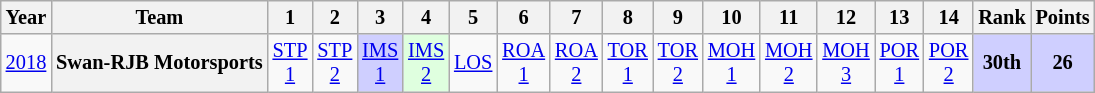<table class="wikitable" style="text-align:center; font-size:85%">
<tr>
<th>Year</th>
<th>Team</th>
<th>1</th>
<th>2</th>
<th>3</th>
<th>4</th>
<th>5</th>
<th>6</th>
<th>7</th>
<th>8</th>
<th>9</th>
<th>10</th>
<th>11</th>
<th>12</th>
<th>13</th>
<th>14</th>
<th>Rank</th>
<th>Points</th>
</tr>
<tr>
<td><a href='#'>2018</a></td>
<th nowrap>Swan-RJB Motorsports</th>
<td style="background:#;"><a href='#'>STP<br>1</a><br></td>
<td style="background:#;"><a href='#'>STP<br>2</a><br></td>
<td style="background:#CFCFFF;"><a href='#'>IMS<br>1</a><br></td>
<td style="background:#DFFFDF;"><a href='#'>IMS<br>2</a><br></td>
<td style="background:#;"><a href='#'>LOS</a><br></td>
<td style="background:#;"><a href='#'>ROA<br>1</a><br></td>
<td style="background:#;"><a href='#'>ROA<br>2</a><br></td>
<td style="background:#;"><a href='#'>TOR<br>1</a><br></td>
<td style="background:#;"><a href='#'>TOR<br>2</a><br></td>
<td style="background:#;"><a href='#'>MOH<br>1</a><br></td>
<td style="background:#;"><a href='#'>MOH<br>2</a><br></td>
<td style="background:#;"><a href='#'>MOH<br>3</a><br></td>
<td style="background:#;"><a href='#'>POR<br>1</a><br></td>
<td style="background:#;"><a href='#'>POR<br>2</a><br></td>
<th style="background:#CFCFFF;">30th</th>
<th style="background:#CFCFFF;">26</th>
</tr>
</table>
